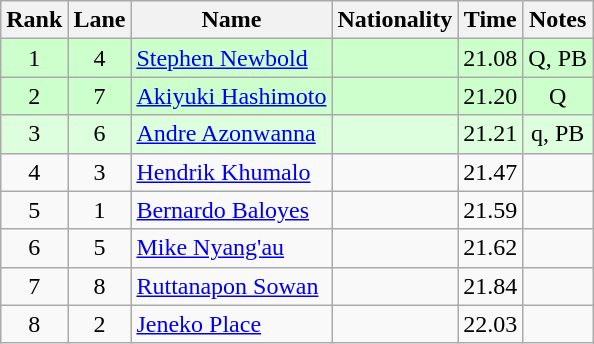<table class="wikitable sortable" style="text-align:center">
<tr>
<th>Rank</th>
<th>Lane</th>
<th>Name</th>
<th>Nationality</th>
<th>Time</th>
<th>Notes</th>
</tr>
<tr bgcolor=ccffcc>
<td>1</td>
<td>4</td>
<td align=left><a href='#'>Stephen Newbold</a></td>
<td align=left></td>
<td>21.08</td>
<td>Q, PB</td>
</tr>
<tr bgcolor=ccffcc>
<td>2</td>
<td>7</td>
<td align=left><a href='#'>Akiyuki Hashimoto</a></td>
<td align=left></td>
<td>21.20</td>
<td>Q</td>
</tr>
<tr bgcolor=ddffdd>
<td>3</td>
<td>6</td>
<td align=left><a href='#'>Andre Azonwanna</a></td>
<td align=left></td>
<td>21.21</td>
<td>q, PB</td>
</tr>
<tr>
<td>4</td>
<td>3</td>
<td align=left><a href='#'>Hendrik Khumalo</a></td>
<td align=left></td>
<td>21.47</td>
<td></td>
</tr>
<tr>
<td>5</td>
<td>1</td>
<td align=left><a href='#'>Bernardo Baloyes</a></td>
<td align=left></td>
<td>21.59</td>
<td></td>
</tr>
<tr>
<td>6</td>
<td>5</td>
<td align=left><a href='#'>Mike Nyang'au</a></td>
<td align=left></td>
<td>21.62</td>
<td></td>
</tr>
<tr>
<td>7</td>
<td>8</td>
<td align=left><a href='#'>Ruttanapon Sowan</a></td>
<td align=left></td>
<td>21.84</td>
<td></td>
</tr>
<tr>
<td>8</td>
<td>2</td>
<td align=left><a href='#'>Jeneko Place</a></td>
<td align=left></td>
<td>22.03</td>
<td></td>
</tr>
</table>
